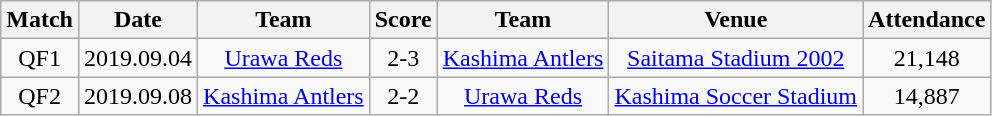<table class="wikitable" style="text-align:center;">
<tr>
<th>Match</th>
<th>Date</th>
<th>Team</th>
<th>Score</th>
<th>Team</th>
<th>Venue</th>
<th>Attendance</th>
</tr>
<tr>
<td>QF1</td>
<td>2019.09.04</td>
<td><a href='#'>Urawa Reds</a></td>
<td>2-3</td>
<td><a href='#'>Kashima Antlers</a></td>
<td><a href='#'>Saitama Stadium 2002</a></td>
<td>21,148</td>
</tr>
<tr>
<td>QF2</td>
<td>2019.09.08</td>
<td><a href='#'>Kashima Antlers</a></td>
<td>2-2</td>
<td><a href='#'>Urawa Reds</a></td>
<td><a href='#'>Kashima Soccer Stadium</a></td>
<td>14,887</td>
</tr>
</table>
